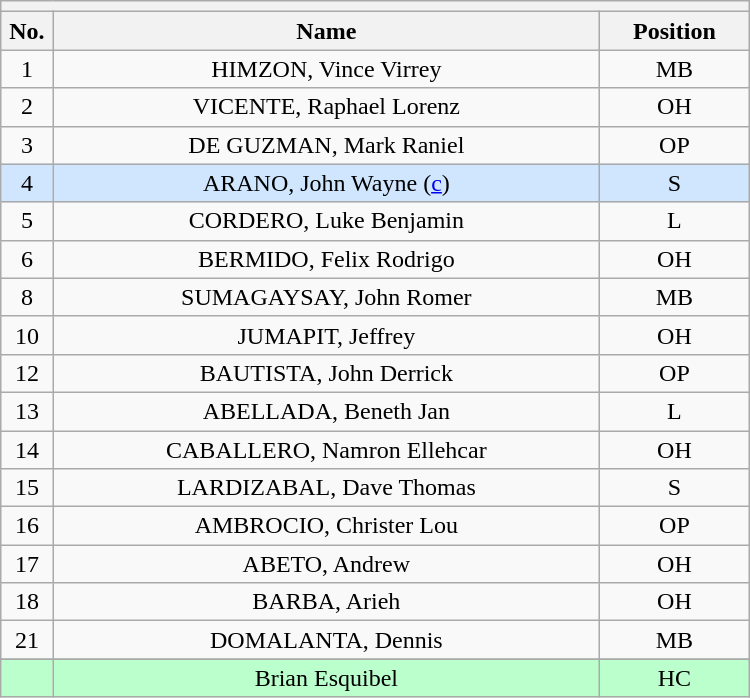<table class="wikitable mw-collapsible mw-collapsed" style="text-align:center; width:500px; border:none">
<tr>
<th style="text-align:left" colspan="3"></th>
</tr>
<tr>
<th style="width:7%">No.</th>
<th>Name</th>
<th style="width:20%">Position</th>
</tr>
<tr>
<td>1</td>
<td>HIMZON, Vince Virrey</td>
<td>MB</td>
</tr>
<tr>
<td>2</td>
<td>VICENTE, Raphael Lorenz</td>
<td>OH</td>
</tr>
<tr>
<td>3</td>
<td>DE GUZMAN, Mark Raniel</td>
<td>OP</td>
</tr>
<tr bgcolor=#D0E6FF>
<td>4</td>
<td>ARANO, John Wayne  (<a href='#'>c</a>)</td>
<td>S</td>
</tr>
<tr>
<td>5</td>
<td>CORDERO, Luke Benjamin</td>
<td>L</td>
</tr>
<tr>
<td>6</td>
<td>BERMIDO, Felix Rodrigo</td>
<td>OH</td>
</tr>
<tr>
<td>8</td>
<td>SUMAGAYSAY, John Romer</td>
<td>MB</td>
</tr>
<tr>
<td>10</td>
<td>JUMAPIT, Jeffrey</td>
<td>OH</td>
</tr>
<tr>
<td>12</td>
<td>BAUTISTA, John Derrick</td>
<td>OP</td>
</tr>
<tr>
<td>13</td>
<td>ABELLADA, Beneth Jan</td>
<td>L</td>
</tr>
<tr>
<td>14</td>
<td>CABALLERO, Namron Ellehcar</td>
<td>OH</td>
</tr>
<tr>
<td>15</td>
<td>LARDIZABAL, Dave Thomas</td>
<td>S</td>
</tr>
<tr>
<td>16</td>
<td>AMBROCIO, Christer Lou</td>
<td>OP</td>
</tr>
<tr>
<td>17</td>
<td>ABETO, Andrew</td>
<td>OH</td>
</tr>
<tr>
<td>18</td>
<td>BARBA, Arieh</td>
<td>OH</td>
</tr>
<tr>
<td>21</td>
<td>DOMALANTA, Dennis</td>
<td>MB</td>
</tr>
<tr>
</tr>
<tr bgcolor=#BBFFCC>
<td></td>
<td>Brian Esquibel</td>
<td>HC</td>
</tr>
</table>
